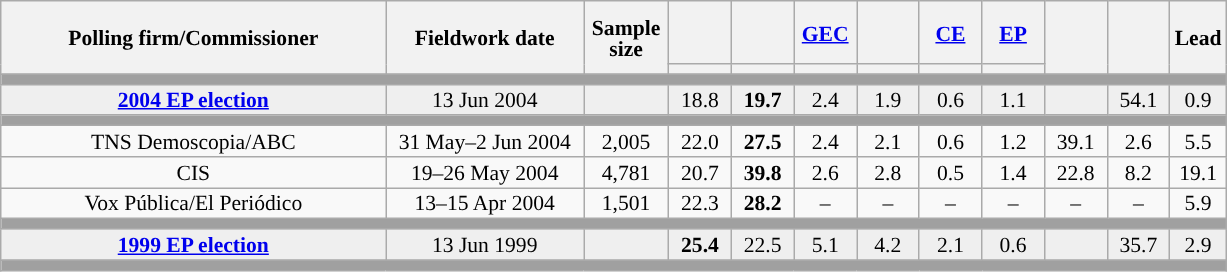<table class="wikitable collapsible collapsed" style="text-align:center; font-size:90%; line-height:14px;">
<tr style="height:42px;">
<th style="width:250px;" rowspan="2">Polling firm/Commissioner</th>
<th style="width:125px;" rowspan="2">Fieldwork date</th>
<th style="width:50px;" rowspan="2">Sample size</th>
<th style="width:35px;"></th>
<th style="width:35px;"></th>
<th style="width:35px;"><a href='#'>GEC</a></th>
<th style="width:35px;"></th>
<th style="width:35px;"><a href='#'>CE</a></th>
<th style="width:35px;"><a href='#'>EP</a></th>
<th style="width:35px;" rowspan="2"></th>
<th style="width:35px;" rowspan="2"></th>
<th style="width:30px;" rowspan="2">Lead</th>
</tr>
<tr>
<th style="color:inherit;background:"></th>
<th style="color:inherit;background:"></th>
<th style="color:inherit;background:"></th>
<th style="color:inherit;background:"></th>
<th style="color:inherit;background:"></th>
<th style="color:inherit;background:"></th>
</tr>
<tr>
<td colspan="12" style="background:#A0A0A0"></td>
</tr>
<tr style="background:#EFEFEF;">
<td><strong><a href='#'>2004 EP election</a></strong></td>
<td>13 Jun 2004</td>
<td></td>
<td>18.8</td>
<td><strong>19.7</strong></td>
<td>2.4</td>
<td>1.9</td>
<td>0.6</td>
<td>1.1</td>
<td></td>
<td>54.1</td>
<td style="background:">0.9</td>
</tr>
<tr>
<td colspan="12" style="background:#A0A0A0"></td>
</tr>
<tr>
<td>TNS Demoscopia/ABC</td>
<td>31 May–2 Jun 2004</td>
<td>2,005</td>
<td>22.0</td>
<td><strong>27.5</strong></td>
<td>2.4</td>
<td>2.1</td>
<td>0.6</td>
<td>1.2</td>
<td>39.1</td>
<td>2.6</td>
<td style="background:">5.5</td>
</tr>
<tr>
<td>CIS</td>
<td>19–26 May 2004</td>
<td>4,781</td>
<td>20.7</td>
<td><strong>39.8</strong></td>
<td>2.6</td>
<td>2.8</td>
<td>0.5</td>
<td>1.4</td>
<td>22.8</td>
<td>8.2</td>
<td style="background:">19.1</td>
</tr>
<tr>
<td>Vox Pública/El Periódico</td>
<td>13–15 Apr 2004</td>
<td>1,501</td>
<td>22.3</td>
<td><strong>28.2</strong></td>
<td>–</td>
<td>–</td>
<td>–</td>
<td>–</td>
<td>–</td>
<td>–</td>
<td style="background:">5.9</td>
</tr>
<tr>
<td colspan="12" style="background:#A0A0A0"></td>
</tr>
<tr style="background:#EFEFEF;">
<td><strong><a href='#'>1999 EP election</a></strong></td>
<td>13 Jun 1999</td>
<td></td>
<td><strong>25.4</strong></td>
<td>22.5</td>
<td>5.1</td>
<td>4.2</td>
<td>2.1</td>
<td>0.6</td>
<td></td>
<td>35.7</td>
<td style="background:">2.9</td>
</tr>
<tr>
<td colspan="12" style="background:#A0A0A0"></td>
</tr>
</table>
